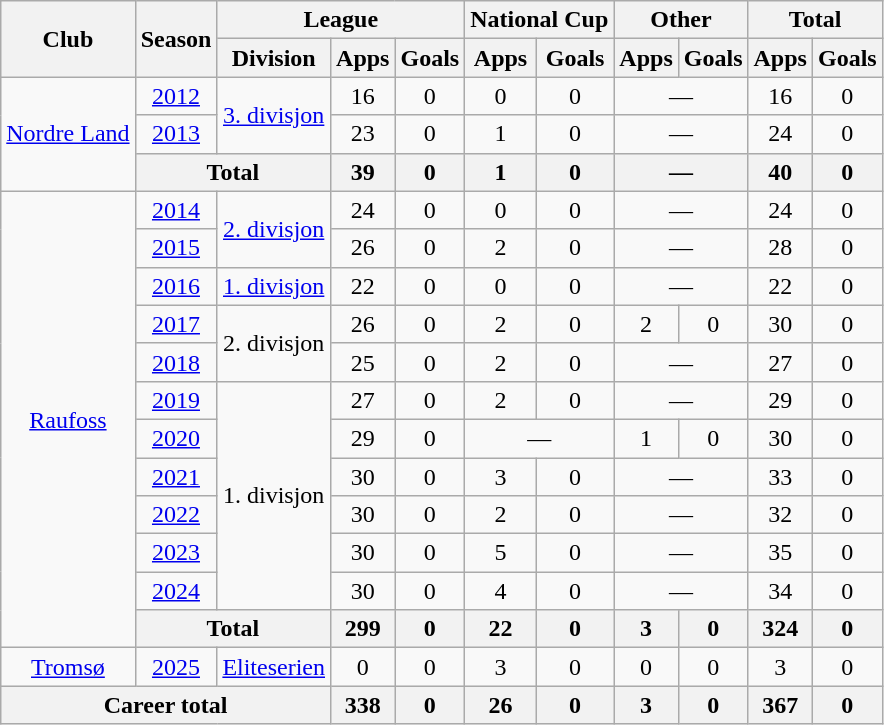<table class="wikitable" style="text-align: center;">
<tr>
<th rowspan=2>Club</th>
<th rowspan=2>Season</th>
<th colspan=3>League</th>
<th colspan=2>National Cup</th>
<th colspan=2>Other</th>
<th colspan=2>Total</th>
</tr>
<tr>
<th>Division</th>
<th>Apps</th>
<th>Goals</th>
<th>Apps</th>
<th>Goals</th>
<th>Apps</th>
<th>Goals</th>
<th>Apps</th>
<th>Goals</th>
</tr>
<tr>
<td rowspan=3><a href='#'>Nordre Land</a></td>
<td><a href='#'>2012</a></td>
<td rowspan=2><a href='#'>3. divisjon</a></td>
<td>16</td>
<td>0</td>
<td>0</td>
<td>0</td>
<td colspan=2>—</td>
<td>16</td>
<td>0</td>
</tr>
<tr>
<td><a href='#'>2013</a></td>
<td>23</td>
<td>0</td>
<td>1</td>
<td>0</td>
<td colspan=2>—</td>
<td>24</td>
<td>0</td>
</tr>
<tr>
<th colspan=2>Total</th>
<th>39</th>
<th>0</th>
<th>1</th>
<th>0</th>
<th colspan=2>—</th>
<th>40</th>
<th>0</th>
</tr>
<tr>
<td rowspan=12><a href='#'>Raufoss</a></td>
<td><a href='#'>2014</a></td>
<td rowspan=2><a href='#'>2. divisjon</a></td>
<td>24</td>
<td>0</td>
<td>0</td>
<td>0</td>
<td colspan=2>—</td>
<td>24</td>
<td>0</td>
</tr>
<tr>
<td><a href='#'>2015</a></td>
<td>26</td>
<td>0</td>
<td>2</td>
<td>0</td>
<td colspan=2>—</td>
<td>28</td>
<td>0</td>
</tr>
<tr>
<td><a href='#'>2016</a></td>
<td><a href='#'>1. divisjon</a></td>
<td>22</td>
<td>0</td>
<td>0</td>
<td>0</td>
<td colspan=2>—</td>
<td>22</td>
<td>0</td>
</tr>
<tr>
<td><a href='#'>2017</a></td>
<td rowspan=2>2. divisjon</td>
<td>26</td>
<td>0</td>
<td>2</td>
<td>0</td>
<td>2</td>
<td>0</td>
<td>30</td>
<td>0</td>
</tr>
<tr>
<td><a href='#'>2018</a></td>
<td>25</td>
<td>0</td>
<td>2</td>
<td>0</td>
<td colspan=2>—</td>
<td>27</td>
<td>0</td>
</tr>
<tr>
<td><a href='#'>2019</a></td>
<td rowspan=6>1. divisjon</td>
<td>27</td>
<td>0</td>
<td>2</td>
<td>0</td>
<td colspan=2>—</td>
<td>29</td>
<td>0</td>
</tr>
<tr>
<td><a href='#'>2020</a></td>
<td>29</td>
<td>0</td>
<td colspan=2>—</td>
<td>1</td>
<td>0</td>
<td>30</td>
<td>0</td>
</tr>
<tr>
<td><a href='#'>2021</a></td>
<td>30</td>
<td>0</td>
<td>3</td>
<td>0</td>
<td colspan=2>—</td>
<td>33</td>
<td>0</td>
</tr>
<tr>
<td><a href='#'>2022</a></td>
<td>30</td>
<td>0</td>
<td>2</td>
<td>0</td>
<td colspan=2>—</td>
<td>32</td>
<td>0</td>
</tr>
<tr>
<td><a href='#'>2023</a></td>
<td>30</td>
<td>0</td>
<td>5</td>
<td>0</td>
<td colspan=2>—</td>
<td>35</td>
<td>0</td>
</tr>
<tr>
<td><a href='#'>2024</a></td>
<td>30</td>
<td>0</td>
<td>4</td>
<td>0</td>
<td colspan=2>—</td>
<td>34</td>
<td>0</td>
</tr>
<tr>
<th colspan=2>Total</th>
<th>299</th>
<th>0</th>
<th>22</th>
<th>0</th>
<th>3</th>
<th>0</th>
<th>324</th>
<th>0</th>
</tr>
<tr>
<td><a href='#'>Tromsø</a></td>
<td><a href='#'>2025</a></td>
<td><a href='#'>Eliteserien</a></td>
<td>0</td>
<td>0</td>
<td>3</td>
<td>0</td>
<td>0</td>
<td>0</td>
<td>3</td>
<td>0</td>
</tr>
<tr>
<th colspan=3>Career total</th>
<th>338</th>
<th>0</th>
<th>26</th>
<th>0</th>
<th>3</th>
<th>0</th>
<th>367</th>
<th>0</th>
</tr>
</table>
